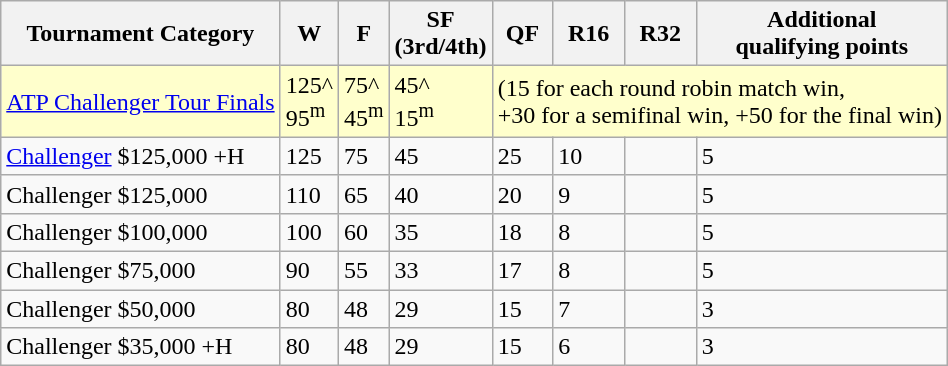<table class=wikitable>
<tr>
<th>Tournament Category</th>
<th>W</th>
<th>F</th>
<th>SF<br>(3rd/4th)</th>
<th>QF</th>
<th>R16</th>
<th>R32</th>
<th>Additional<br>qualifying points</th>
</tr>
<tr bgcolor=ffffcc>
<td><a href='#'>ATP Challenger Tour Finals</a></td>
<td>125^<br>95<sup>m</sup></td>
<td>75^<br>45<sup>m</sup></td>
<td>45^<br>15<sup>m</sup></td>
<td colspan=6>(15 for each round robin match win, <br> +30 for a semifinal win, +50 for the final win)</td>
</tr>
<tr>
<td><a href='#'>Challenger</a> $125,000 +H</td>
<td>125</td>
<td>75</td>
<td>45</td>
<td>25</td>
<td>10</td>
<td></td>
<td>5</td>
</tr>
<tr>
<td>Challenger $125,000</td>
<td>110</td>
<td>65</td>
<td>40</td>
<td>20</td>
<td>9</td>
<td></td>
<td>5</td>
</tr>
<tr>
<td>Challenger $100,000</td>
<td>100</td>
<td>60</td>
<td>35</td>
<td>18</td>
<td>8</td>
<td></td>
<td>5</td>
</tr>
<tr>
<td>Challenger $75,000</td>
<td>90</td>
<td>55</td>
<td>33</td>
<td>17</td>
<td>8</td>
<td></td>
<td>5</td>
</tr>
<tr>
<td>Challenger $50,000</td>
<td>80</td>
<td>48</td>
<td>29</td>
<td>15</td>
<td>7</td>
<td></td>
<td>3</td>
</tr>
<tr>
<td>Challenger $35,000 +H</td>
<td>80</td>
<td>48</td>
<td>29</td>
<td>15</td>
<td>6</td>
<td></td>
<td>3</td>
</tr>
</table>
